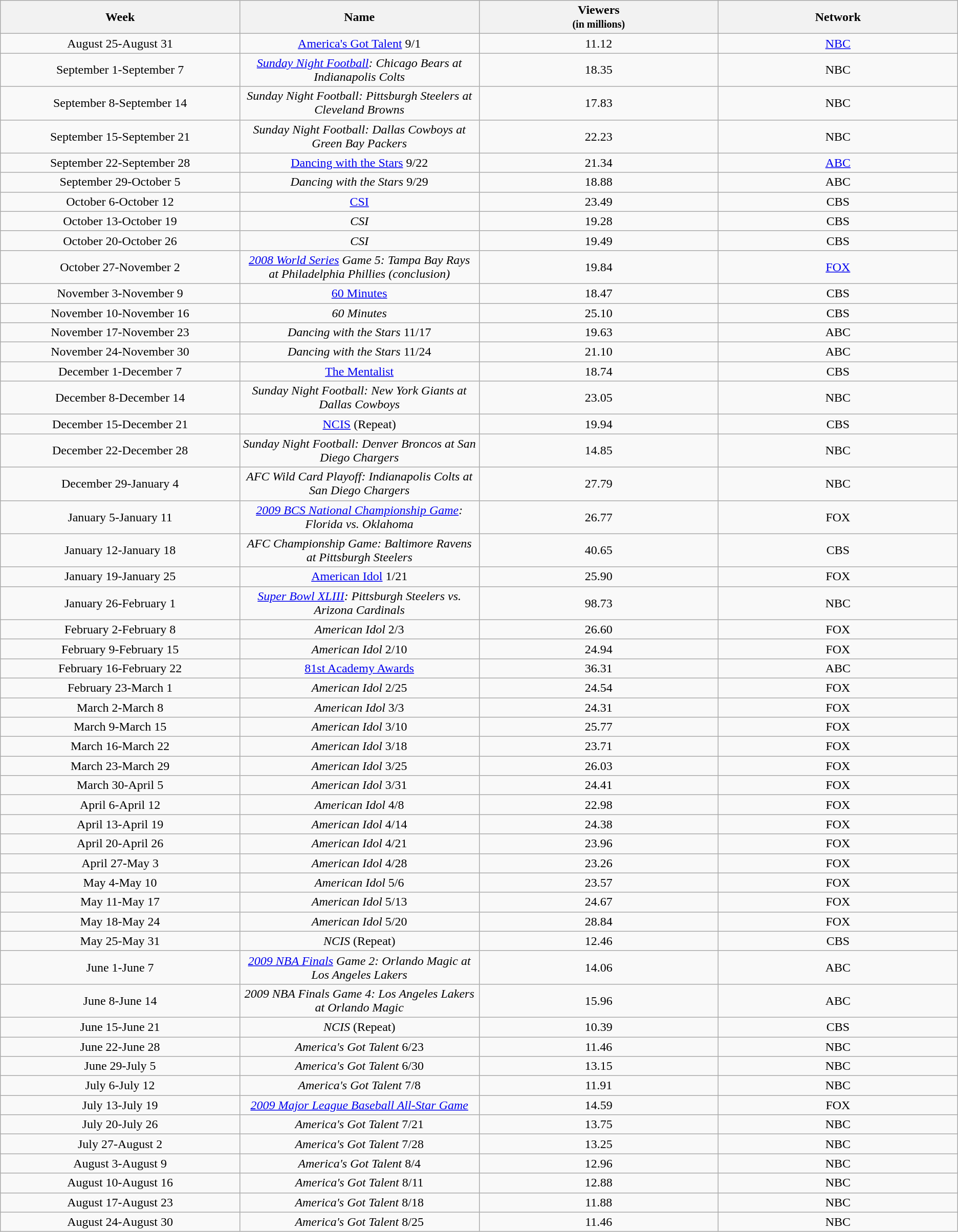<table class="wikitable sortable collapsible collapsed">
<tr>
<th width="12%">Week</th>
<th width="12%">Name</th>
<th width="12%">Viewers<br><small>(in millions)</small></th>
<th width="12%">Network</th>
</tr>
<tr align="center">
<td colspan="1" align=center>August 25-August 31</td>
<td colspan="1" align=center><a href='#'>America's Got Talent</a> 9/1</td>
<td colspan="1" align=center>11.12</td>
<td colspan="1" align=center><a href='#'>NBC</a></td>
</tr>
<tr align="center">
<td colspan="1" align=center>September 1-September 7</td>
<td colspan="1" align=center><em><a href='#'>Sunday Night Football</a>: Chicago Bears at Indianapolis Colts</em></td>
<td colspan="1" align=center>18.35</td>
<td colspan="1" align=center>NBC</td>
</tr>
<tr align="center">
<td colspan="1" align=center>September 8-September 14</td>
<td colspan="1" align=center><em>Sunday Night Football: Pittsburgh Steelers at Cleveland Browns</em></td>
<td colspan="1" align=center>17.83</td>
<td colspan="1" align=center>NBC</td>
</tr>
<tr align="center">
<td colspan="1" align=center>September 15-September 21</td>
<td colspan="1" align=center><em>Sunday Night Football: Dallas Cowboys at Green Bay Packers</em></td>
<td colspan="1" align=center>22.23</td>
<td colspan="1" align=center>NBC</td>
</tr>
<tr align="center">
<td colspan="1" align=center>September 22-September 28</td>
<td colspan="1" align=center><a href='#'>Dancing with the Stars</a> 9/22</td>
<td colspan="1" align=center>21.34</td>
<td colspan="1" align=center><a href='#'>ABC</a></td>
</tr>
<tr align="center">
<td colspan="1" align=center>September 29-October 5</td>
<td colspan="1" align=center><em>Dancing with the Stars</em> 9/29</td>
<td colspan="1" align=center>18.88</td>
<td colspan="1" align=center>ABC</td>
</tr>
<tr align="center">
<td colspan="1" align=center>October 6-October 12</td>
<td colspan="1" align=center><a href='#'>CSI</a></td>
<td colspan="1" align=center>23.49</td>
<td colspan="1" align=center>CBS</td>
</tr>
<tr align="center">
<td colspan="1" align=center>October 13-October 19</td>
<td colspan="1" align=center><em>CSI</em></td>
<td colspan="1" align=center>19.28</td>
<td colspan="1" align=center>CBS</td>
</tr>
<tr align="center">
<td colspan="1" align=center>October 20-October 26</td>
<td colspan="1" align=center><em>CSI</em></td>
<td colspan="1" align=center>19.49</td>
<td colspan="1" align=center>CBS</td>
</tr>
<tr align="center">
<td colspan="1" align=center>October 27-November 2</td>
<td colspan="1" align=center><em><a href='#'>2008 World Series</a> Game 5: Tampa Bay Rays at Philadelphia Phillies (conclusion)</em></td>
<td colspan="1" align=center>19.84</td>
<td colspan="1" align=center><a href='#'>FOX</a></td>
</tr>
<tr align="center">
<td colspan="1" align=center>November 3-November 9</td>
<td colspan="1" align=center><a href='#'>60 Minutes</a></td>
<td colspan="1" align=center>18.47</td>
<td colspan="1" align=center>CBS</td>
</tr>
<tr align="center">
<td colspan="1" align=center>November 10-November 16</td>
<td colspan="1" align=center><em>60 Minutes</em></td>
<td colspan="1" align=center>25.10</td>
<td colspan="1" align=center>CBS</td>
</tr>
<tr align="center">
<td colspan="1" align=center>November 17-November 23</td>
<td colspan="1" align=center><em>Dancing with the Stars</em> 11/17</td>
<td colspan="1" align=center>19.63</td>
<td colspan="1" align=center>ABC</td>
</tr>
<tr align="center">
<td colspan="1" align=center>November 24-November 30</td>
<td colspan="1" align=center><em>Dancing with the Stars</em> 11/24</td>
<td colspan="1" align=center>21.10</td>
<td colspan="1" align=center>ABC</td>
</tr>
<tr align="center">
<td colspan="1" align=center>December 1-December 7</td>
<td colspan="1" align=center><a href='#'>The Mentalist</a></td>
<td colspan="1" align=center>18.74</td>
<td colspan="1" align=center>CBS</td>
</tr>
<tr align="center">
<td colspan="1" align=center>December 8-December 14</td>
<td colspan="1" align=center><em>Sunday Night Football: New York Giants at Dallas Cowboys</em></td>
<td colspan="1" align=center>23.05</td>
<td colspan="1" align=center>NBC</td>
</tr>
<tr align="center">
<td colspan="1" align=center>December 15-December 21</td>
<td colspan="1" align=center><a href='#'>NCIS</a> (Repeat)</td>
<td colspan="1" align=center>19.94</td>
<td colspan="1" align=center>CBS</td>
</tr>
<tr align="center">
<td colspan="1" align=center>December 22-December 28</td>
<td colspan="1" align=center><em>Sunday Night Football: Denver Broncos at San Diego Chargers</em></td>
<td colspan="1" align=center>14.85</td>
<td colspan="1" align=center>NBC</td>
</tr>
<tr align="center">
<td colspan="1" align=center>December 29-January 4</td>
<td colspan="1" align=center><em>AFC Wild Card Playoff: Indianapolis Colts at San Diego Chargers</em></td>
<td colspan="1" align=center>27.79</td>
<td colspan="1" align=center>NBC</td>
</tr>
<tr align="center">
<td colspan="1" align=center>January 5-January 11</td>
<td colspan="1" align=center><em><a href='#'>2009 BCS National Championship Game</a>: Florida vs. Oklahoma</em></td>
<td colspan="1" align=center>26.77</td>
<td colspan="1" align=center>FOX</td>
</tr>
<tr align="center">
<td colspan="1" align=center>January 12-January 18</td>
<td colspan="1" align=center><em>AFC Championship Game: Baltimore Ravens at Pittsburgh Steelers</em></td>
<td colspan="1" align=center>40.65</td>
<td colspan="1" align=center>CBS</td>
</tr>
<tr align="center">
<td colspan="1" align=center>January 19-January 25</td>
<td colspan="1" align=center><a href='#'>American Idol</a> 1/21</td>
<td colspan="1" align=center>25.90</td>
<td colspan="1" align=center>FOX</td>
</tr>
<tr align="center">
<td colspan="1" align=center>January 26-February 1</td>
<td colspan="1" align=center><em><a href='#'>Super Bowl XLIII</a>: Pittsburgh Steelers vs. Arizona Cardinals</em></td>
<td colspan="1" align=center>98.73</td>
<td colspan="1" align=center>NBC</td>
</tr>
<tr align="center">
<td colspan="1" align=center>February 2-February 8</td>
<td colspan="1" align=center><em>American Idol</em> 2/3</td>
<td colspan="1" align=center>26.60</td>
<td colspan="1" align=center>FOX</td>
</tr>
<tr align="center">
<td colspan="1" align=center>February 9-February 15</td>
<td colspan="1" align=center><em>American Idol</em> 2/10</td>
<td colspan="1" align=center>24.94</td>
<td colspan="1" align=center>FOX</td>
</tr>
<tr align="center">
<td colspan="1" align=center>February 16-February 22</td>
<td colspan="1" align=center><a href='#'>81st Academy Awards</a></td>
<td colspan="1" align=center>36.31</td>
<td colspan="1" align=center>ABC</td>
</tr>
<tr align="center">
<td colspan="1" align=center>February 23-March 1</td>
<td colspan="1" align=center><em>American Idol</em> 2/25</td>
<td colspan="1" align=center>24.54</td>
<td colspan="1" align=center>FOX</td>
</tr>
<tr align="center">
<td colspan="1" align=center>March 2-March 8</td>
<td colspan="1" align=center><em>American Idol</em> 3/3</td>
<td colspan="1" align=center>24.31</td>
<td colspan="1" align=center>FOX</td>
</tr>
<tr align="center">
<td colspan="1" align=center>March 9-March 15</td>
<td colspan="1" align=center><em>American Idol</em> 3/10</td>
<td colspan="1" align=center>25.77</td>
<td colspan="1" align=center>FOX</td>
</tr>
<tr align="center">
<td colspan="1" align=center>March 16-March 22</td>
<td colspan="1" align=center><em>American Idol</em> 3/18</td>
<td colspan="1" align=center>23.71</td>
<td colspan="1" align=center>FOX</td>
</tr>
<tr align="center">
<td colspan="1" align=center>March 23-March 29</td>
<td colspan="1" align=center><em>American Idol</em> 3/25</td>
<td colspan="1" align=center>26.03</td>
<td colspan="1" align=center>FOX</td>
</tr>
<tr align="center">
<td colspan="1" align=center>March 30-April 5</td>
<td colspan="1" align=center><em>American Idol</em> 3/31</td>
<td colspan="1" align=center>24.41</td>
<td colspan="1" align=center>FOX</td>
</tr>
<tr align="center">
<td colspan="1" align=center>April 6-April 12</td>
<td colspan="1" align=center><em>American Idol</em> 4/8</td>
<td colspan="1" align=center>22.98</td>
<td colspan="1" align=center>FOX</td>
</tr>
<tr align="center">
<td colspan="1" align=center>April 13-April 19</td>
<td colspan="1" align=center><em>American Idol</em> 4/14</td>
<td colspan="1" align=center>24.38</td>
<td colspan="1" align=center>FOX</td>
</tr>
<tr align="center">
<td colspan="1" align=center>April 20-April 26</td>
<td colspan="1" align=center><em>American Idol</em> 4/21</td>
<td colspan="1" align=center>23.96</td>
<td colspan="1" align=center>FOX</td>
</tr>
<tr align="center">
<td colspan="1" align=center>April 27-May 3</td>
<td colspan="1" align=center><em>American Idol</em> 4/28</td>
<td colspan="1" align=center>23.26</td>
<td colspan="1" align=center>FOX</td>
</tr>
<tr align="center">
<td colspan="1" align=center>May 4-May 10</td>
<td colspan="1" align=center><em>American Idol</em> 5/6</td>
<td colspan="1" align=center>23.57</td>
<td colspan="1" align=center>FOX</td>
</tr>
<tr align="center">
<td colspan="1" align=center>May 11-May 17</td>
<td colspan="1" align=center><em>American Idol</em> 5/13</td>
<td colspan="1" align=center>24.67</td>
<td colspan="1" align=center>FOX</td>
</tr>
<tr align="center">
<td colspan="1" align=center>May 18-May 24</td>
<td colspan="1" align=center><em>American Idol</em> 5/20</td>
<td colspan="1" align=center>28.84</td>
<td colspan="1" align=center>FOX</td>
</tr>
<tr align="center">
<td colspan="1" align=center>May 25-May 31</td>
<td colspan="1" align=center><em>NCIS</em> (Repeat)</td>
<td colspan="1" align=center>12.46</td>
<td colspan="1" align=center>CBS</td>
</tr>
<tr align="center">
<td colspan="1" align=center>June 1-June 7</td>
<td colspan="1" align=center><em><a href='#'>2009 NBA Finals</a> Game 2: Orlando Magic at Los Angeles Lakers</em></td>
<td colspan="1" align=center>14.06</td>
<td colspan="1" align=center>ABC</td>
</tr>
<tr align="center">
<td colspan="1" align=center>June 8-June 14</td>
<td colspan="1" align=center><em>2009 NBA Finals Game 4: Los Angeles Lakers at Orlando Magic</em></td>
<td colspan="1" align=center>15.96</td>
<td colspan="1" align=center>ABC</td>
</tr>
<tr align="center">
<td colspan="1" align=center>June 15-June 21</td>
<td colspan="1" align=center><em>NCIS</em> (Repeat)</td>
<td colspan="1" align=center>10.39</td>
<td colspan="1" align=center>CBS</td>
</tr>
<tr align="center">
<td colspan="1" align=center>June 22-June 28</td>
<td colspan="1" align=center><em>America's Got Talent</em> 6/23</td>
<td colspan="1" align=center>11.46</td>
<td colspan="1" align=center>NBC</td>
</tr>
<tr align="center">
<td colspan="1" align=center>June 29-July 5</td>
<td colspan="1" align=center><em>America's Got Talent</em> 6/30</td>
<td colspan="1" align=center>13.15</td>
<td colspan="1" align=center>NBC</td>
</tr>
<tr align="center">
<td colspan="1" align=center>July 6-July 12</td>
<td colspan="1" align=center><em>America's Got Talent</em> 7/8</td>
<td colspan="1" align=center>11.91</td>
<td colspan="1" align=center>NBC</td>
</tr>
<tr align="center">
<td colspan="1" align=center>July 13-July 19</td>
<td colspan="1" align=center><em><a href='#'>2009 Major League Baseball All-Star Game</a></em></td>
<td colspan="1" align=center>14.59</td>
<td colspan="1" align=center>FOX</td>
</tr>
<tr align="center">
<td colspan="1" align=center>July 20-July 26</td>
<td colspan="1" align=center><em>America's Got Talent</em> 7/21</td>
<td colspan="1" align=center>13.75</td>
<td colspan="1" align=center>NBC</td>
</tr>
<tr align="center">
<td colspan="1" align=center>July 27-August 2</td>
<td colspan="1" align=center><em>America's Got Talent</em> 7/28</td>
<td colspan="1" align=center>13.25</td>
<td colspan="1" align=center>NBC</td>
</tr>
<tr align="center">
<td colspan="1" align=center>August 3-August 9</td>
<td colspan="1" align=center><em>America's Got Talent</em> 8/4</td>
<td colspan="1" align=center>12.96</td>
<td colspan="1" align=center>NBC</td>
</tr>
<tr align="center">
<td colspan="1" align=center>August 10-August 16</td>
<td colspan="1" align=center><em>America's Got Talent</em> 8/11</td>
<td colspan="1" align=center>12.88</td>
<td colspan="1" align=center>NBC</td>
</tr>
<tr align="center">
<td colspan="1" align=center>August 17-August 23</td>
<td colspan="1" align=center><em>America's Got Talent</em> 8/18</td>
<td colspan="1" align=center>11.88</td>
<td colspan="1" align=center>NBC</td>
</tr>
<tr align="center">
<td colspan="1" align=center>August 24-August 30</td>
<td colspan="1" align=center><em>America's Got Talent</em> 8/25</td>
<td colspan="1" align=center>11.46</td>
<td colspan="1" align=center>NBC</td>
</tr>
</table>
